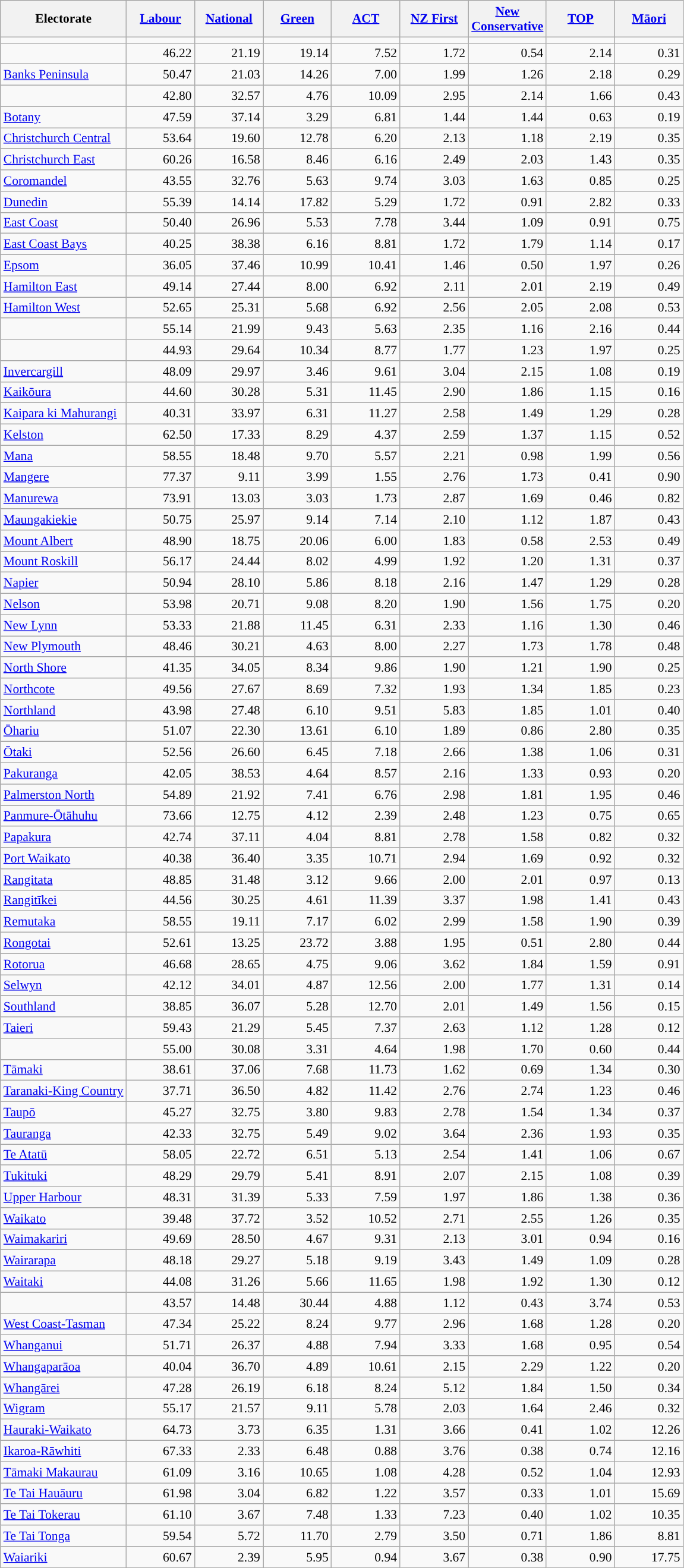<table style="font-size: 90%;text-align:right;" class="wikitable sortable">
<tr>
<th rowspan=1>Electorate</th>
<th style="width:70px;"><a href='#'>Labour</a></th>
<th style="width:70px;"><a href='#'>National</a></th>
<th style="width:70px;"><a href='#'>Green</a></th>
<th style="width:70px;"><a href='#'>ACT</a></th>
<th style="width:70px;"><a href='#'>NZ First</a></th>
<th style="width:70px;"><a href='#'>New Conservative</a></th>
<th style="width:70px;"><a href='#'>TOP</a></th>
<th style="width:70px;"><a href='#'>Māori</a></th>
</tr>
<tr>
<td></td>
<td style="background:"></td>
<td style="background:"></td>
<td style="background:"></td>
<td style="background:"></td>
<td style="background:"></td>
<td style="background:"></td>
<td style="background:"></td>
<td style="background:"></td>
</tr>
<tr>
<td style="text-align:left"></td>
<td>46.22</td>
<td>21.19</td>
<td>19.14</td>
<td>7.52</td>
<td>1.72</td>
<td>0.54</td>
<td>2.14</td>
<td>0.31</td>
</tr>
<tr>
<td style="text-align:left"><a href='#'>Banks Peninsula</a></td>
<td>50.47</td>
<td>21.03</td>
<td>14.26</td>
<td>7.00</td>
<td>1.99</td>
<td>1.26</td>
<td>2.18</td>
<td>0.29</td>
</tr>
<tr>
<td style="text-align:left"></td>
<td>42.80</td>
<td>32.57</td>
<td>4.76</td>
<td>10.09</td>
<td>2.95</td>
<td>2.14</td>
<td>1.66</td>
<td>0.43</td>
</tr>
<tr>
<td style="text-align:left"><a href='#'>Botany</a></td>
<td>47.59</td>
<td>37.14</td>
<td>3.29</td>
<td>6.81</td>
<td>1.44</td>
<td>1.44</td>
<td>0.63</td>
<td>0.19</td>
</tr>
<tr>
<td style="text-align:left"><a href='#'>Christchurch Central</a></td>
<td>53.64</td>
<td>19.60</td>
<td>12.78</td>
<td>6.20</td>
<td>2.13</td>
<td>1.18</td>
<td>2.19</td>
<td>0.35</td>
</tr>
<tr>
<td style="text-align:left"><a href='#'>Christchurch East</a></td>
<td>60.26</td>
<td>16.58</td>
<td>8.46</td>
<td>6.16</td>
<td>2.49</td>
<td>2.03</td>
<td>1.43</td>
<td>0.35</td>
</tr>
<tr>
<td style="text-align:left"><a href='#'>Coromandel</a></td>
<td>43.55</td>
<td>32.76</td>
<td>5.63</td>
<td>9.74</td>
<td>3.03</td>
<td>1.63</td>
<td>0.85</td>
<td>0.25</td>
</tr>
<tr>
<td style="text-align:left"><a href='#'>Dunedin</a></td>
<td>55.39</td>
<td>14.14</td>
<td>17.82</td>
<td>5.29</td>
<td>1.72</td>
<td>0.91</td>
<td>2.82</td>
<td>0.33</td>
</tr>
<tr>
<td style="text-align:left"><a href='#'>East Coast</a></td>
<td>50.40</td>
<td>26.96</td>
<td>5.53</td>
<td>7.78</td>
<td>3.44</td>
<td>1.09</td>
<td>0.91</td>
<td>0.75</td>
</tr>
<tr>
<td style="text-align:left"><a href='#'>East Coast Bays</a></td>
<td>40.25</td>
<td>38.38</td>
<td>6.16</td>
<td>8.81</td>
<td>1.72</td>
<td>1.79</td>
<td>1.14</td>
<td>0.17</td>
</tr>
<tr>
<td style="text-align:left"><a href='#'>Epsom</a></td>
<td>36.05</td>
<td>37.46</td>
<td>10.99</td>
<td>10.41</td>
<td>1.46</td>
<td>0.50</td>
<td>1.97</td>
<td>0.26</td>
</tr>
<tr>
<td style="text-align:left"><a href='#'>Hamilton East</a></td>
<td>49.14</td>
<td>27.44</td>
<td>8.00</td>
<td>6.92</td>
<td>2.11</td>
<td>2.01</td>
<td>2.19</td>
<td>0.49</td>
</tr>
<tr>
<td style="text-align:left"><a href='#'>Hamilton West</a></td>
<td>52.65</td>
<td>25.31</td>
<td>5.68</td>
<td>6.92</td>
<td>2.56</td>
<td>2.05</td>
<td>2.08</td>
<td>0.53</td>
</tr>
<tr>
<td style="text-align:left"></td>
<td>55.14</td>
<td>21.99</td>
<td>9.43</td>
<td>5.63</td>
<td>2.35</td>
<td>1.16</td>
<td>2.16</td>
<td>0.44</td>
</tr>
<tr>
<td style="text-align:left"></td>
<td>44.93</td>
<td>29.64</td>
<td>10.34</td>
<td>8.77</td>
<td>1.77</td>
<td>1.23</td>
<td>1.97</td>
<td>0.25</td>
</tr>
<tr>
<td style="text-align:left"><a href='#'>Invercargill</a></td>
<td>48.09</td>
<td>29.97</td>
<td>3.46</td>
<td>9.61</td>
<td>3.04</td>
<td>2.15</td>
<td>1.08</td>
<td>0.19</td>
</tr>
<tr>
<td style="text-align:left"><a href='#'>Kaikōura</a></td>
<td>44.60</td>
<td>30.28</td>
<td>5.31</td>
<td>11.45</td>
<td>2.90</td>
<td>1.86</td>
<td>1.15</td>
<td>0.16</td>
</tr>
<tr>
<td style="text-align:left"><a href='#'>Kaipara ki Mahurangi</a></td>
<td>40.31</td>
<td>33.97</td>
<td>6.31</td>
<td>11.27</td>
<td>2.58</td>
<td>1.49</td>
<td>1.29</td>
<td>0.28</td>
</tr>
<tr>
<td style="text-align:left"><a href='#'>Kelston</a></td>
<td>62.50</td>
<td>17.33</td>
<td>8.29</td>
<td>4.37</td>
<td>2.59</td>
<td>1.37</td>
<td>1.15</td>
<td>0.52</td>
</tr>
<tr>
<td style="text-align:left"><a href='#'>Mana</a></td>
<td>58.55</td>
<td>18.48</td>
<td>9.70</td>
<td>5.57</td>
<td>2.21</td>
<td>0.98</td>
<td>1.99</td>
<td>0.56</td>
</tr>
<tr>
<td style="text-align:left"><a href='#'>Mangere</a></td>
<td>77.37</td>
<td>9.11</td>
<td>3.99</td>
<td>1.55</td>
<td>2.76</td>
<td>1.73</td>
<td>0.41</td>
<td>0.90</td>
</tr>
<tr>
<td style="text-align:left"><a href='#'>Manurewa</a></td>
<td>73.91</td>
<td>13.03</td>
<td>3.03</td>
<td>1.73</td>
<td>2.87</td>
<td>1.69</td>
<td>0.46</td>
<td>0.82</td>
</tr>
<tr>
<td style="text-align:left"><a href='#'>Maungakiekie</a></td>
<td>50.75</td>
<td>25.97</td>
<td>9.14</td>
<td>7.14</td>
<td>2.10</td>
<td>1.12</td>
<td>1.87</td>
<td>0.43</td>
</tr>
<tr>
<td style="text-align:left"><a href='#'>Mount Albert</a></td>
<td>48.90</td>
<td>18.75</td>
<td>20.06</td>
<td>6.00</td>
<td>1.83</td>
<td>0.58</td>
<td>2.53</td>
<td>0.49</td>
</tr>
<tr>
<td style="text-align:left"><a href='#'>Mount Roskill</a></td>
<td>56.17</td>
<td>24.44</td>
<td>8.02</td>
<td>4.99</td>
<td>1.92</td>
<td>1.20</td>
<td>1.31</td>
<td>0.37</td>
</tr>
<tr>
<td style="text-align:left"><a href='#'>Napier</a></td>
<td>50.94</td>
<td>28.10</td>
<td>5.86</td>
<td>8.18</td>
<td>2.16</td>
<td>1.47</td>
<td>1.29</td>
<td>0.28</td>
</tr>
<tr>
<td style="text-align:left"><a href='#'>Nelson</a></td>
<td>53.98</td>
<td>20.71</td>
<td>9.08</td>
<td>8.20</td>
<td>1.90</td>
<td>1.56</td>
<td>1.75</td>
<td>0.20</td>
</tr>
<tr>
<td style="text-align:left"><a href='#'>New Lynn</a></td>
<td>53.33</td>
<td>21.88</td>
<td>11.45</td>
<td>6.31</td>
<td>2.33</td>
<td>1.16</td>
<td>1.30</td>
<td>0.46</td>
</tr>
<tr>
<td style="text-align:left"><a href='#'>New Plymouth</a></td>
<td>48.46</td>
<td>30.21</td>
<td>4.63</td>
<td>8.00</td>
<td>2.27</td>
<td>1.73</td>
<td>1.78</td>
<td>0.48</td>
</tr>
<tr>
<td style="text-align:left"><a href='#'>North Shore</a></td>
<td>41.35</td>
<td>34.05</td>
<td>8.34</td>
<td>9.86</td>
<td>1.90</td>
<td>1.21</td>
<td>1.90</td>
<td>0.25</td>
</tr>
<tr>
<td style="text-align:left"><a href='#'>Northcote</a></td>
<td>49.56</td>
<td>27.67</td>
<td>8.69</td>
<td>7.32</td>
<td>1.93</td>
<td>1.34</td>
<td>1.85</td>
<td>0.23</td>
</tr>
<tr>
<td style="text-align:left"><a href='#'>Northland</a></td>
<td>43.98</td>
<td>27.48</td>
<td>6.10</td>
<td>9.51</td>
<td>5.83</td>
<td>1.85</td>
<td>1.01</td>
<td>0.40</td>
</tr>
<tr>
<td style="text-align:left"><a href='#'>Ōhariu</a></td>
<td>51.07</td>
<td>22.30</td>
<td>13.61</td>
<td>6.10</td>
<td>1.89</td>
<td>0.86</td>
<td>2.80</td>
<td>0.35</td>
</tr>
<tr>
<td style="text-align:left"><a href='#'>Ōtaki</a></td>
<td>52.56</td>
<td>26.60</td>
<td>6.45</td>
<td>7.18</td>
<td>2.66</td>
<td>1.38</td>
<td>1.06</td>
<td>0.31</td>
</tr>
<tr>
<td style="text-align:left"><a href='#'>Pakuranga</a></td>
<td>42.05</td>
<td>38.53</td>
<td>4.64</td>
<td>8.57</td>
<td>2.16</td>
<td>1.33</td>
<td>0.93</td>
<td>0.20</td>
</tr>
<tr>
<td style="text-align:left"><a href='#'>Palmerston North</a></td>
<td>54.89</td>
<td>21.92</td>
<td>7.41</td>
<td>6.76</td>
<td>2.98</td>
<td>1.81</td>
<td>1.95</td>
<td>0.46</td>
</tr>
<tr>
<td style="text-align:left"><a href='#'>Panmure-Ōtāhuhu</a></td>
<td>73.66</td>
<td>12.75</td>
<td>4.12</td>
<td>2.39</td>
<td>2.48</td>
<td>1.23</td>
<td>0.75</td>
<td>0.65</td>
</tr>
<tr>
<td style="text-align:left"><a href='#'>Papakura</a></td>
<td>42.74</td>
<td>37.11</td>
<td>4.04</td>
<td>8.81</td>
<td>2.78</td>
<td>1.58</td>
<td>0.82</td>
<td>0.32</td>
</tr>
<tr>
<td style="text-align:left"><a href='#'>Port Waikato</a></td>
<td>40.38</td>
<td>36.40</td>
<td>3.35</td>
<td>10.71</td>
<td>2.94</td>
<td>1.69</td>
<td>0.92</td>
<td>0.32</td>
</tr>
<tr>
<td style="text-align:left"><a href='#'>Rangitata</a></td>
<td>48.85</td>
<td>31.48</td>
<td>3.12</td>
<td>9.66</td>
<td>2.00</td>
<td>2.01</td>
<td>0.97</td>
<td>0.13</td>
</tr>
<tr>
<td style="text-align:left"><a href='#'>Rangitīkei</a></td>
<td>44.56</td>
<td>30.25</td>
<td>4.61</td>
<td>11.39</td>
<td>3.37</td>
<td>1.98</td>
<td>1.41</td>
<td>0.43</td>
</tr>
<tr>
<td style="text-align:left"><a href='#'>Remutaka</a></td>
<td>58.55</td>
<td>19.11</td>
<td>7.17</td>
<td>6.02</td>
<td>2.99</td>
<td>1.58</td>
<td>1.90</td>
<td>0.39</td>
</tr>
<tr>
<td style="text-align:left"><a href='#'>Rongotai</a></td>
<td>52.61</td>
<td>13.25</td>
<td>23.72</td>
<td>3.88</td>
<td>1.95</td>
<td>0.51</td>
<td>2.80</td>
<td>0.44</td>
</tr>
<tr>
<td style="text-align:left"><a href='#'>Rotorua</a></td>
<td>46.68</td>
<td>28.65</td>
<td>4.75</td>
<td>9.06</td>
<td>3.62</td>
<td>1.84</td>
<td>1.59</td>
<td>0.91</td>
</tr>
<tr>
<td style="text-align:left"><a href='#'>Selwyn</a></td>
<td>42.12</td>
<td>34.01</td>
<td>4.87</td>
<td>12.56</td>
<td>2.00</td>
<td>1.77</td>
<td>1.31</td>
<td>0.14</td>
</tr>
<tr>
<td style="text-align:left"><a href='#'>Southland</a></td>
<td>38.85</td>
<td>36.07</td>
<td>5.28</td>
<td>12.70</td>
<td>2.01</td>
<td>1.49</td>
<td>1.56</td>
<td>0.15</td>
</tr>
<tr>
<td style="text-align:left"><a href='#'>Taieri</a></td>
<td>59.43</td>
<td>21.29</td>
<td>5.45</td>
<td>7.37</td>
<td>2.63</td>
<td>1.12</td>
<td>1.28</td>
<td>0.12</td>
</tr>
<tr>
<td style="text-align:left"></td>
<td>55.00</td>
<td>30.08</td>
<td>3.31</td>
<td>4.64</td>
<td>1.98</td>
<td>1.70</td>
<td>0.60</td>
<td>0.44</td>
</tr>
<tr>
<td style="text-align:left"><a href='#'>Tāmaki</a></td>
<td>38.61</td>
<td>37.06</td>
<td>7.68</td>
<td>11.73</td>
<td>1.62</td>
<td>0.69</td>
<td>1.34</td>
<td>0.30</td>
</tr>
<tr>
<td style="text-align:left"><a href='#'>Taranaki-King Country</a></td>
<td>37.71</td>
<td>36.50</td>
<td>4.82</td>
<td>11.42</td>
<td>2.76</td>
<td>2.74</td>
<td>1.23</td>
<td>0.46</td>
</tr>
<tr>
<td style="text-align:left"><a href='#'>Taupō</a></td>
<td>45.27</td>
<td>32.75</td>
<td>3.80</td>
<td>9.83</td>
<td>2.78</td>
<td>1.54</td>
<td>1.34</td>
<td>0.37</td>
</tr>
<tr>
<td style="text-align:left"><a href='#'>Tauranga</a></td>
<td>42.33</td>
<td>32.75</td>
<td>5.49</td>
<td>9.02</td>
<td>3.64</td>
<td>2.36</td>
<td>1.93</td>
<td>0.35</td>
</tr>
<tr>
<td style="text-align:left"><a href='#'>Te Atatū</a></td>
<td>58.05</td>
<td>22.72</td>
<td>6.51</td>
<td>5.13</td>
<td>2.54</td>
<td>1.41</td>
<td>1.06</td>
<td>0.67</td>
</tr>
<tr>
<td style="text-align:left"><a href='#'>Tukituki</a></td>
<td>48.29</td>
<td>29.79</td>
<td>5.41</td>
<td>8.91</td>
<td>2.07</td>
<td>2.15</td>
<td>1.08</td>
<td>0.39</td>
</tr>
<tr>
<td style="text-align:left"><a href='#'>Upper Harbour</a></td>
<td>48.31</td>
<td>31.39</td>
<td>5.33</td>
<td>7.59</td>
<td>1.97</td>
<td>1.86</td>
<td>1.38</td>
<td>0.36</td>
</tr>
<tr>
<td style="text-align:left"><a href='#'>Waikato</a></td>
<td>39.48</td>
<td>37.72</td>
<td>3.52</td>
<td>10.52</td>
<td>2.71</td>
<td>2.55</td>
<td>1.26</td>
<td>0.35</td>
</tr>
<tr>
<td style="text-align:left"><a href='#'>Waimakariri</a></td>
<td>49.69</td>
<td>28.50</td>
<td>4.67</td>
<td>9.31</td>
<td>2.13</td>
<td>3.01</td>
<td>0.94</td>
<td>0.16</td>
</tr>
<tr>
<td style="text-align:left"><a href='#'>Wairarapa</a></td>
<td>48.18</td>
<td>29.27</td>
<td>5.18</td>
<td>9.19</td>
<td>3.43</td>
<td>1.49</td>
<td>1.09</td>
<td>0.28</td>
</tr>
<tr>
<td style="text-align:left"><a href='#'>Waitaki</a></td>
<td>44.08</td>
<td>31.26</td>
<td>5.66</td>
<td>11.65</td>
<td>1.98</td>
<td>1.92</td>
<td>1.30</td>
<td>0.12</td>
</tr>
<tr>
<td style="text-align:left"></td>
<td>43.57</td>
<td>14.48</td>
<td>30.44</td>
<td>4.88</td>
<td>1.12</td>
<td>0.43</td>
<td>3.74</td>
<td>0.53</td>
</tr>
<tr>
<td style="text-align:left"><a href='#'>West Coast-Tasman</a></td>
<td>47.34</td>
<td>25.22</td>
<td>8.24</td>
<td>9.77</td>
<td>2.96</td>
<td>1.68</td>
<td>1.28</td>
<td>0.20</td>
</tr>
<tr>
<td style="text-align:left"><a href='#'>Whanganui</a></td>
<td>51.71</td>
<td>26.37</td>
<td>4.88</td>
<td>7.94</td>
<td>3.33</td>
<td>1.68</td>
<td>0.95</td>
<td>0.54</td>
</tr>
<tr>
<td style="text-align:left"><a href='#'>Whangaparāoa</a></td>
<td>40.04</td>
<td>36.70</td>
<td>4.89</td>
<td>10.61</td>
<td>2.15</td>
<td>2.29</td>
<td>1.22</td>
<td>0.20</td>
</tr>
<tr>
<td style="text-align:left"><a href='#'>Whangārei</a></td>
<td>47.28</td>
<td>26.19</td>
<td>6.18</td>
<td>8.24</td>
<td>5.12</td>
<td>1.84</td>
<td>1.50</td>
<td>0.34</td>
</tr>
<tr>
<td style="text-align:left"><a href='#'>Wigram</a></td>
<td>55.17</td>
<td>21.57</td>
<td>9.11</td>
<td>5.78</td>
<td>2.03</td>
<td>1.64</td>
<td>2.46</td>
<td>0.32</td>
</tr>
<tr>
<td style="text-align:left"><a href='#'>Hauraki-Waikato</a></td>
<td>64.73</td>
<td>3.73</td>
<td>6.35</td>
<td>1.31</td>
<td>3.66</td>
<td>0.41</td>
<td>1.02</td>
<td>12.26</td>
</tr>
<tr>
<td style="text-align:left"><a href='#'>Ikaroa-Rāwhiti</a></td>
<td>67.33</td>
<td>2.33</td>
<td>6.48</td>
<td>0.88</td>
<td>3.76</td>
<td>0.38</td>
<td>0.74</td>
<td>12.16</td>
</tr>
<tr>
<td style="text-align:left"><a href='#'>Tāmaki Makaurau</a></td>
<td>61.09</td>
<td>3.16</td>
<td>10.65</td>
<td>1.08</td>
<td>4.28</td>
<td>0.52</td>
<td>1.04</td>
<td>12.93</td>
</tr>
<tr>
<td style="text-align:left"><a href='#'>Te Tai Hauāuru</a></td>
<td>61.98</td>
<td>3.04</td>
<td>6.82</td>
<td>1.22</td>
<td>3.57</td>
<td>0.33</td>
<td>1.01</td>
<td>15.69</td>
</tr>
<tr>
<td style="text-align:left"><a href='#'>Te Tai Tokerau</a></td>
<td>61.10</td>
<td>3.67</td>
<td>7.48</td>
<td>1.33</td>
<td>7.23</td>
<td>0.40</td>
<td>1.02</td>
<td>10.35</td>
</tr>
<tr>
<td style="text-align:left"><a href='#'>Te Tai Tonga</a></td>
<td>59.54</td>
<td>5.72</td>
<td>11.70</td>
<td>2.79</td>
<td>3.50</td>
<td>0.71</td>
<td>1.86</td>
<td>8.81</td>
</tr>
<tr>
<td style="text-align:left"><a href='#'>Waiariki</a></td>
<td>60.67</td>
<td>2.39</td>
<td>5.95</td>
<td>0.94</td>
<td>3.67</td>
<td>0.38</td>
<td>0.90</td>
<td>17.75</td>
</tr>
</table>
